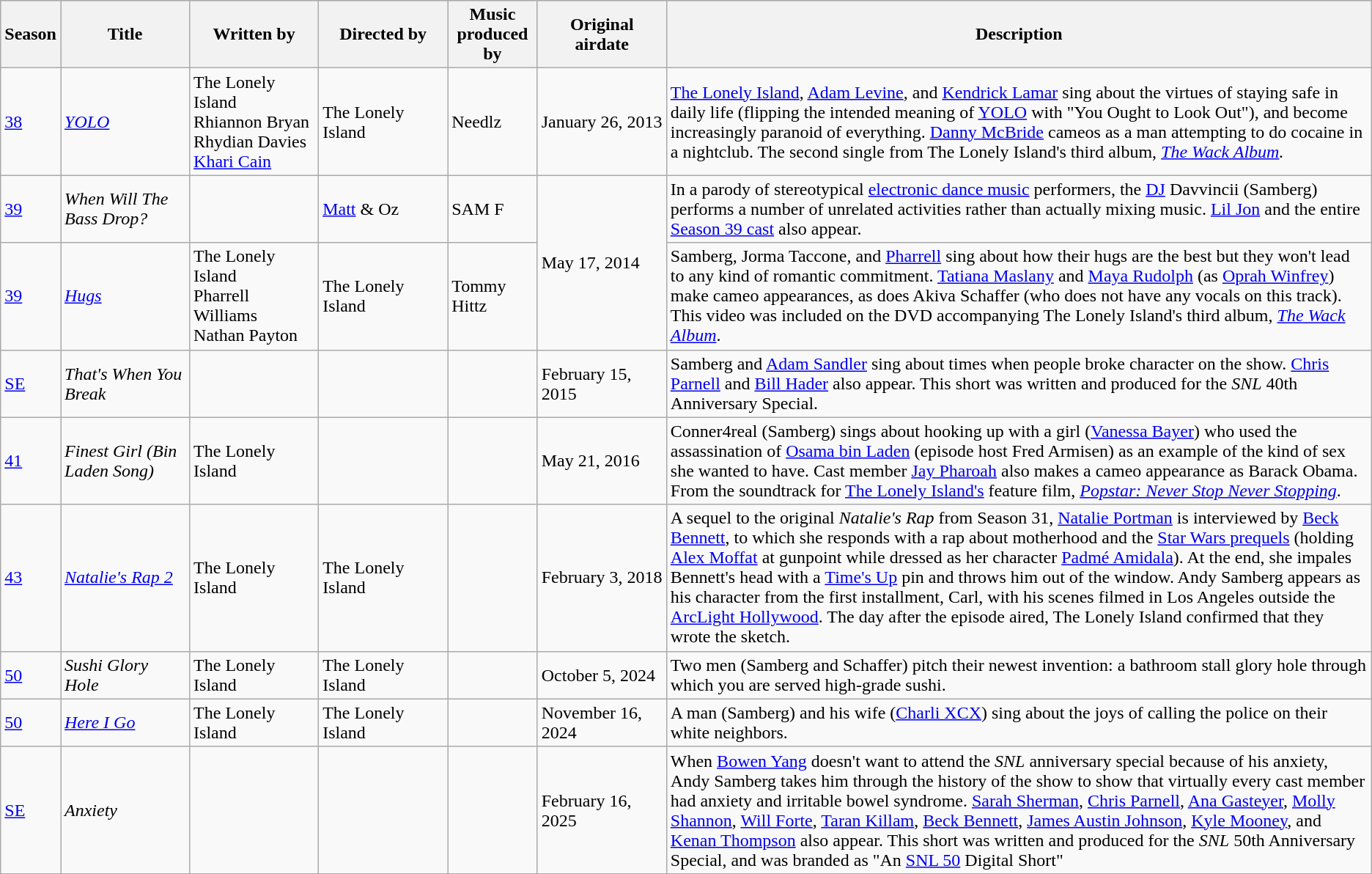<table class="wikitable">
<tr style="background:lightgrey;">
<th style="width:10px;">Season</th>
<th style="width:110px;">Title</th>
<th style="width:110px;">Written by</th>
<th style="width:110px;">Directed by</th>
<th>Music produced by</th>
<th style="width:110px;">Original airdate</th>
<th>Description</th>
</tr>
<tr>
<td><a href='#'>38</a></td>
<td><em><a href='#'>YOLO</a></em></td>
<td>The Lonely Island<br>Rhiannon Bryan<br>Rhydian Davies<br><a href='#'>Khari Cain</a></td>
<td>The Lonely Island</td>
<td>Needlz</td>
<td>January 26, 2013</td>
<td><a href='#'>The Lonely Island</a>, <a href='#'>Adam Levine</a>, and <a href='#'>Kendrick Lamar</a> sing about the virtues of staying safe in daily life (flipping the intended meaning of <a href='#'>YOLO</a> with "You Ought to Look Out"), and become increasingly paranoid of everything. <a href='#'>Danny McBride</a> cameos as a man attempting to do cocaine in a nightclub.  The second single from The Lonely Island's third album, <em><a href='#'>The Wack Album</a>.</em></td>
</tr>
<tr>
<td><a href='#'>39</a></td>
<td><em>When Will The Bass Drop?</em></td>
<td></td>
<td><a href='#'>Matt</a> & Oz</td>
<td>SAM F</td>
<td rowspan="2">May 17, 2014</td>
<td>In a parody of stereotypical <a href='#'>electronic dance music</a> performers, the <a href='#'>DJ</a> Davvincii (Samberg) performs a number of unrelated activities rather than actually mixing music. <a href='#'>Lil Jon</a> and the entire <a href='#'>Season 39 cast</a> also appear.</td>
</tr>
<tr>
<td><a href='#'>39</a></td>
<td><em><a href='#'>Hugs</a></em></td>
<td>The Lonely Island<br>Pharrell Williams<br>Nathan Payton</td>
<td>The Lonely Island</td>
<td>Tommy Hittz</td>
<td>Samberg, Jorma Taccone, and <a href='#'>Pharrell</a> sing about how their hugs are the best but they won't lead to any kind of romantic commitment. <a href='#'>Tatiana Maslany</a> and <a href='#'>Maya Rudolph</a> (as <a href='#'>Oprah Winfrey</a>) make cameo appearances, as does Akiva Schaffer (who does not have any vocals on this track).  This video was included on the DVD accompanying The Lonely Island's third album, <em><a href='#'>The Wack Album</a></em>.</td>
</tr>
<tr>
<td><a href='#'>SE</a></td>
<td><em>That's When You Break</em></td>
<td></td>
<td></td>
<td></td>
<td>February 15, 2015</td>
<td>Samberg and <a href='#'>Adam Sandler</a> sing about times when people broke character on the show. <a href='#'>Chris Parnell</a> and <a href='#'>Bill Hader</a> also appear. This short was written and produced for the <em>SNL</em> 40th Anniversary Special.</td>
</tr>
<tr>
<td><a href='#'>41</a></td>
<td><em>Finest Girl (Bin Laden Song)</em></td>
<td>The Lonely Island</td>
<td></td>
<td></td>
<td>May 21, 2016</td>
<td>Conner4real (Samberg) sings about hooking up with a girl (<a href='#'>Vanessa Bayer</a>) who used the assassination of <a href='#'>Osama bin Laden</a> (episode host Fred Armisen) as an example of the kind of sex she wanted to have.  Cast member <a href='#'>Jay Pharoah</a> also makes a cameo appearance as Barack Obama.  From the soundtrack for <a href='#'>The Lonely Island's</a> feature film, <em><a href='#'>Popstar: Never Stop Never Stopping</a></em>.</td>
</tr>
<tr>
<td><a href='#'>43</a></td>
<td><em><a href='#'>Natalie's Rap 2</a></em></td>
<td>The Lonely Island</td>
<td>The Lonely Island</td>
<td></td>
<td>February 3, 2018</td>
<td>A sequel to the original <em>Natalie's Rap</em> from Season 31, <a href='#'>Natalie Portman</a> is interviewed by <a href='#'>Beck Bennett</a>, to which she responds with a rap about motherhood and the <a href='#'>Star Wars prequels</a> (holding <a href='#'>Alex Moffat</a> at gunpoint while dressed as her character <a href='#'>Padmé Amidala</a>). At the end, she impales Bennett's head with a <a href='#'>Time's Up</a> pin and throws him out of the window. Andy Samberg appears as his character from the first installment, Carl, with his scenes filmed in Los Angeles outside the <a href='#'>ArcLight Hollywood</a>.  The day after the episode aired, The Lonely Island confirmed that they wrote the sketch.</td>
</tr>
<tr>
<td><a href='#'>50</a></td>
<td><em>Sushi Glory Hole</em></td>
<td>The Lonely Island</td>
<td>The Lonely Island</td>
<td></td>
<td>October 5, 2024</td>
<td>Two men (Samberg and Schaffer) pitch their newest invention: a bathroom stall glory hole through which you are served high-grade sushi.</td>
</tr>
<tr>
<td><a href='#'>50</a></td>
<td><em><a href='#'>Here I Go</a></em></td>
<td>The Lonely Island</td>
<td>The Lonely Island</td>
<td></td>
<td>November 16, 2024</td>
<td>A man (Samberg) and his wife (<a href='#'>Charli XCX</a>) sing about the joys of calling the police on their white neighbors.</td>
</tr>
<tr>
<td><a href='#'>SE</a></td>
<td><em>Anxiety</em></td>
<td></td>
<td></td>
<td></td>
<td>February 16, 2025</td>
<td>When <a href='#'>Bowen Yang</a> doesn't want to attend the <em>SNL</em> anniversary special because of his anxiety, Andy Samberg takes him through the history of the show to show that virtually every cast member had anxiety and irritable bowel syndrome. <a href='#'>Sarah Sherman</a>, <a href='#'>Chris Parnell</a>, <a href='#'>Ana Gasteyer</a>, <a href='#'>Molly Shannon</a>, <a href='#'>Will Forte</a>, <a href='#'>Taran Killam</a>, <a href='#'>Beck Bennett</a>, <a href='#'>James Austin Johnson</a>, <a href='#'>Kyle Mooney</a>, and <a href='#'>Kenan Thompson</a> also appear. This short was written and produced for the <em>SNL</em> 50th Anniversary Special, and was branded as "An <a href='#'>SNL 50</a> Digital Short"</td>
</tr>
<tr>
</tr>
</table>
